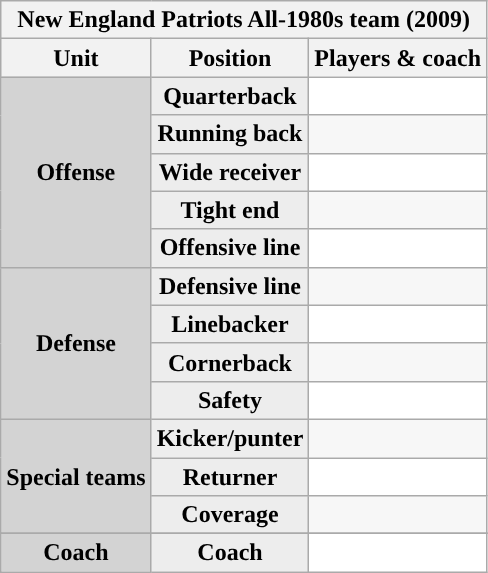<table class="wikitable">
<tr>
<th colspan="3"><strong>New England Patriots All-1980s team (2009)</strong></th>
</tr>
<tr>
<th>Unit</th>
<th>Position</th>
<th>Players & coach</th>
</tr>
<tr>
<th rowspan="5" style="background:#D3D3D3;">Offense</th>
<th style="background:#EDEDED;">Quarterback</th>
<td style="background:#FFFFFF"></td>
</tr>
<tr style="background:#F7F7F7">
<th style="background:#EDEDED;">Running back</th>
<td></td>
</tr>
<tr>
<th style="background:#EDEDED;">Wide receiver</th>
<td style="background:#FFFFFF"></td>
</tr>
<tr style="background:#F7F7F7">
<th style="background:#EDEDED;">Tight end</th>
<td></td>
</tr>
<tr>
<th style="background:#EDEDED;">Offensive line</th>
<td style="background:#FFFFFF"></td>
</tr>
<tr style="background:#F7F7F7">
<th rowspan="4" style="background:#D3D3D3;">Defense</th>
<th style="background:#EDEDED;">Defensive line</th>
<td></td>
</tr>
<tr>
<th style="background:#EDEDED;">Linebacker</th>
<td style="background:#FFFFFF"></td>
</tr>
<tr style="background:#F7F7F7">
<th style="background:#EDEDED;">Cornerback</th>
<td></td>
</tr>
<tr>
<th style="background:#EDEDED;">Safety</th>
<td style="background:#FFFFFF"></td>
</tr>
<tr style="background:#F7F7F7">
<th rowspan="3" style="background:#D3D3D3;">Special teams</th>
<th style="background:#EDEDED;">Kicker/punter</th>
<td></td>
</tr>
<tr>
<th style="background:#EDEDED;">Returner</th>
<td style="background:#FFFFFF"></td>
</tr>
<tr style="background:#F7F7F7">
<th style="background:#EDEDED;">Coverage</th>
<td></td>
</tr>
<tr>
</tr>
<tr style="background:#FFFFFF">
<th rowspan="2" style="background:#D3D3D3;">Coach</th>
<th style="background:#EDEDED;">Coach</th>
<td></td>
</tr>
</table>
